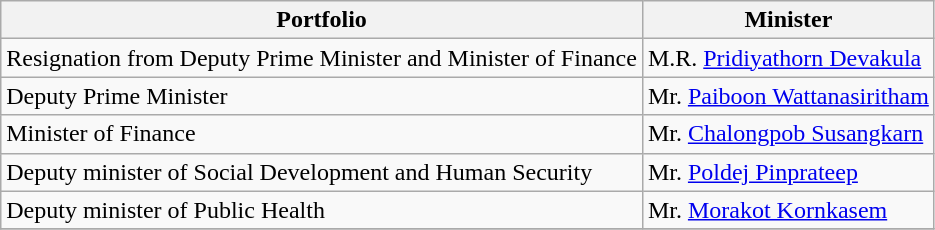<table class="wikitable">
<tr>
<th>Portfolio</th>
<th>Minister</th>
</tr>
<tr>
<td>Resignation from Deputy Prime Minister and Minister of Finance</td>
<td>M.R. <a href='#'>Pridiyathorn Devakula</a></td>
</tr>
<tr>
<td>Deputy Prime Minister</td>
<td>Mr. <a href='#'>Paiboon Wattanasiritham</a></td>
</tr>
<tr>
<td>Minister of Finance</td>
<td>Mr. <a href='#'>Chalongpob Susangkarn</a></td>
</tr>
<tr>
<td>Deputy minister of Social Development and Human Security</td>
<td>Mr. <a href='#'>Poldej Pinprateep</a></td>
</tr>
<tr>
<td>Deputy minister of Public Health</td>
<td>Mr. <a href='#'>Morakot Kornkasem</a></td>
</tr>
<tr>
</tr>
</table>
